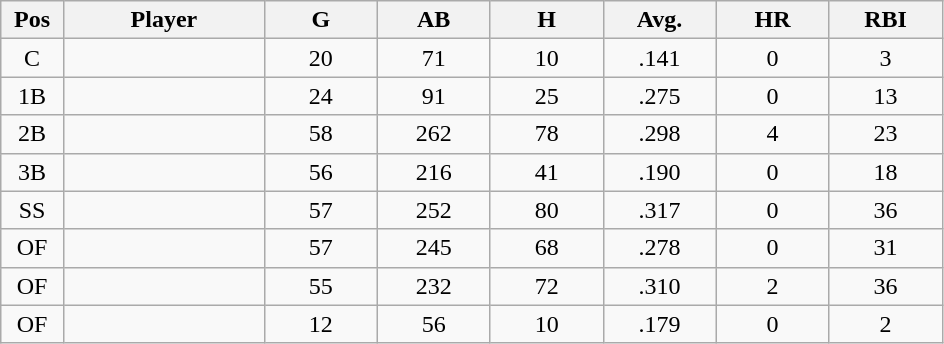<table class="wikitable sortable">
<tr>
<th bgcolor="#DDDDFF" width="5%">Pos</th>
<th bgcolor="#DDDDFF" width="16%">Player</th>
<th bgcolor="#DDDDFF" width="9%">G</th>
<th bgcolor="#DDDDFF" width="9%">AB</th>
<th bgcolor="#DDDDFF" width="9%">H</th>
<th bgcolor="#DDDDFF" width="9%">Avg.</th>
<th bgcolor="#DDDDFF" width="9%">HR</th>
<th bgcolor="#DDDDFF" width="9%">RBI</th>
</tr>
<tr align="center">
<td>C</td>
<td></td>
<td>20</td>
<td>71</td>
<td>10</td>
<td>.141</td>
<td>0</td>
<td>3</td>
</tr>
<tr align="center">
<td>1B</td>
<td></td>
<td>24</td>
<td>91</td>
<td>25</td>
<td>.275</td>
<td>0</td>
<td>13</td>
</tr>
<tr align="center">
<td>2B</td>
<td></td>
<td>58</td>
<td>262</td>
<td>78</td>
<td>.298</td>
<td>4</td>
<td>23</td>
</tr>
<tr align="center">
<td>3B</td>
<td></td>
<td>56</td>
<td>216</td>
<td>41</td>
<td>.190</td>
<td>0</td>
<td>18</td>
</tr>
<tr align="center">
<td>SS</td>
<td></td>
<td>57</td>
<td>252</td>
<td>80</td>
<td>.317</td>
<td>0</td>
<td>36</td>
</tr>
<tr align="center">
<td>OF</td>
<td></td>
<td>57</td>
<td>245</td>
<td>68</td>
<td>.278</td>
<td>0</td>
<td>31</td>
</tr>
<tr align="center">
<td>OF</td>
<td></td>
<td>55</td>
<td>232</td>
<td>72</td>
<td>.310</td>
<td>2</td>
<td>36</td>
</tr>
<tr align="center">
<td>OF</td>
<td></td>
<td>12</td>
<td>56</td>
<td>10</td>
<td>.179</td>
<td>0</td>
<td>2</td>
</tr>
</table>
